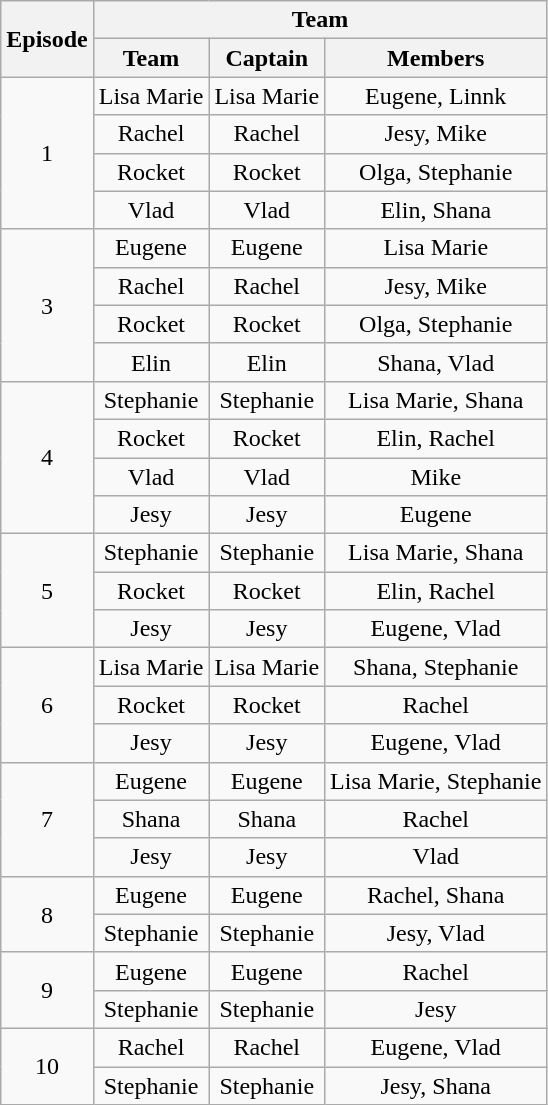<table class="wikitable" style="text-align:center;">
<tr>
<th rowspan=2>Episode</th>
<th colspan=3>Team</th>
</tr>
<tr>
<th>Team</th>
<th>Captain</th>
<th>Members</th>
</tr>
<tr>
<td rowspan=4>1</td>
<td>Lisa Marie</td>
<td>Lisa Marie</td>
<td>Eugene, Linnk</td>
</tr>
<tr>
<td>Rachel</td>
<td>Rachel</td>
<td>Jesy, Mike</td>
</tr>
<tr>
<td>Rocket</td>
<td>Rocket</td>
<td>Olga, Stephanie</td>
</tr>
<tr>
<td>Vlad</td>
<td>Vlad</td>
<td>Elin, Shana</td>
</tr>
<tr>
<td rowspan=4>3</td>
<td>Eugene</td>
<td>Eugene</td>
<td>Lisa Marie</td>
</tr>
<tr>
<td>Rachel</td>
<td>Rachel</td>
<td>Jesy, Mike</td>
</tr>
<tr>
<td>Rocket</td>
<td>Rocket</td>
<td>Olga, Stephanie</td>
</tr>
<tr>
<td>Elin</td>
<td>Elin</td>
<td>Shana, Vlad</td>
</tr>
<tr>
<td rowspan=4>4</td>
<td>Stephanie</td>
<td>Stephanie</td>
<td>Lisa Marie, Shana</td>
</tr>
<tr>
<td>Rocket</td>
<td>Rocket</td>
<td>Elin, Rachel</td>
</tr>
<tr>
<td>Vlad</td>
<td>Vlad</td>
<td>Mike</td>
</tr>
<tr>
<td>Jesy</td>
<td>Jesy</td>
<td>Eugene</td>
</tr>
<tr>
<td rowspan=3>5</td>
<td>Stephanie</td>
<td>Stephanie</td>
<td>Lisa Marie, Shana</td>
</tr>
<tr>
<td>Rocket</td>
<td>Rocket</td>
<td>Elin, Rachel</td>
</tr>
<tr>
<td>Jesy</td>
<td>Jesy</td>
<td>Eugene, Vlad</td>
</tr>
<tr>
<td rowspan=3>6</td>
<td>Lisa Marie</td>
<td>Lisa Marie</td>
<td>Shana, Stephanie</td>
</tr>
<tr>
<td>Rocket</td>
<td>Rocket</td>
<td>Rachel</td>
</tr>
<tr>
<td>Jesy</td>
<td>Jesy</td>
<td>Eugene, Vlad</td>
</tr>
<tr>
<td rowspan=3>7</td>
<td>Eugene</td>
<td>Eugene</td>
<td>Lisa Marie, Stephanie</td>
</tr>
<tr>
<td>Shana</td>
<td>Shana</td>
<td>Rachel</td>
</tr>
<tr>
<td>Jesy</td>
<td>Jesy</td>
<td>Vlad</td>
</tr>
<tr>
<td rowspan=2>8</td>
<td>Eugene</td>
<td>Eugene</td>
<td>Rachel, Shana</td>
</tr>
<tr>
<td>Stephanie</td>
<td>Stephanie</td>
<td>Jesy, Vlad</td>
</tr>
<tr>
<td rowspan=2>9</td>
<td>Eugene</td>
<td>Eugene</td>
<td>Rachel</td>
</tr>
<tr>
<td>Stephanie</td>
<td>Stephanie</td>
<td>Jesy</td>
</tr>
<tr>
<td rowspan=2>10</td>
<td>Rachel</td>
<td>Rachel</td>
<td>Eugene, Vlad</td>
</tr>
<tr>
<td>Stephanie</td>
<td>Stephanie</td>
<td>Jesy, Shana</td>
</tr>
</table>
